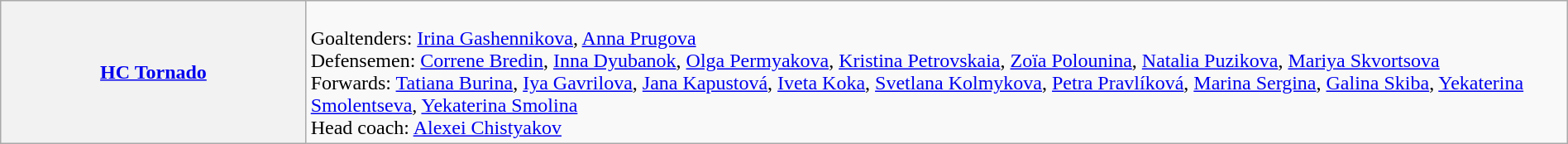<table class="wikitable" width="100%">
<tr align="left">
<th width="19.5%"><strong> <a href='#'>HC Tornado</a></strong></th>
<td><br>Goaltenders: <a href='#'>Irina Gashennikova</a>, <a href='#'>Anna Prugova</a><br>Defensemen: <a href='#'>Correne Bredin</a>, <a href='#'>Inna Dyubanok</a>, <a href='#'>Olga Permyakova</a>, <a href='#'>Kristina Petrovskaia</a>, <a href='#'>Zoïa Polounina</a>, <a href='#'>Natalia Puzikova</a>, <a href='#'>Mariya Skvortsova</a><br>Forwards: <a href='#'>Tatiana Burina</a>, <a href='#'>Iya Gavrilova</a>, <a href='#'>Jana Kapustová</a>, <a href='#'>Iveta Koka</a>, <a href='#'>Svetlana Kolmykova</a>, <a href='#'>Petra Pravlíková</a>, <a href='#'>Marina Sergina</a>, <a href='#'>Galina Skiba</a>, <a href='#'>Yekaterina Smolentseva</a>, <a href='#'>Yekaterina Smolina</a>
<div>
Head coach: <a href='#'>Alexei Chistyakov</a>
</div></td>
</tr>
</table>
